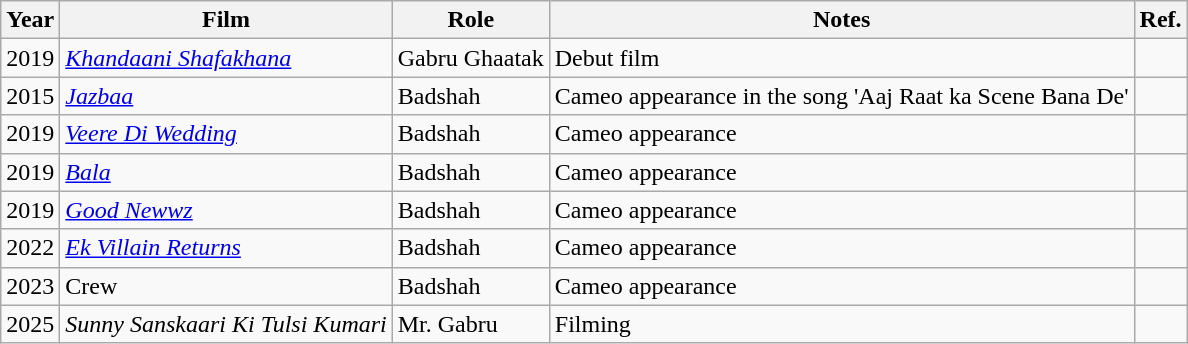<table class="wikitable sortable">
<tr>
<th>Year</th>
<th>Film</th>
<th>Role</th>
<th>Notes</th>
<th>Ref.</th>
</tr>
<tr>
<td>2019</td>
<td><em><a href='#'>Khandaani Shafakhana</a></em></td>
<td>Gabru Ghaatak</td>
<td>Debut film</td>
<td></td>
</tr>
<tr>
<td>2015</td>
<td><em><a href='#'>Jazbaa</a></em></td>
<td>Badshah</td>
<td>Cameo appearance in the song 'Aaj Raat ka Scene Bana De'</td>
<td></td>
</tr>
<tr>
<td>2019</td>
<td><em><a href='#'>Veere Di Wedding</a></em></td>
<td>Badshah</td>
<td>Cameo appearance</td>
<td></td>
</tr>
<tr>
<td>2019</td>
<td><em><a href='#'>Bala</a></em></td>
<td>Badshah</td>
<td>Cameo appearance</td>
<td></td>
</tr>
<tr>
<td>2019</td>
<td><em><a href='#'>Good Newwz</a></em></td>
<td>Badshah</td>
<td>Cameo appearance</td>
<td></td>
</tr>
<tr>
<td>2022</td>
<td><em><a href='#'>Ek Villain Returns</a></em></td>
<td>Badshah</td>
<td>Cameo appearance</td>
<td></td>
</tr>
<tr>
<td>2023</td>
<td>Crew</td>
<td>Badshah</td>
<td>Cameo appearance</td>
<td></td>
</tr>
<tr>
<td>2025</td>
<td><em>Sunny Sanskaari Ki Tulsi Kumari</em></td>
<td>Mr. Gabru</td>
<td>Filming</td>
<td></td>
</tr>
</table>
